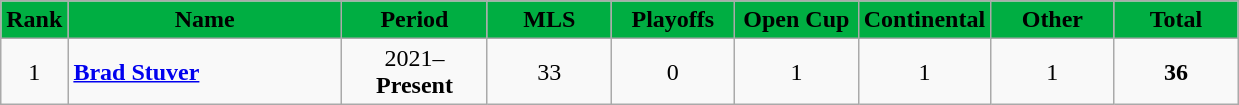<table class="wikitable sortable nowrap" style="text-align: center;">
<tr>
<th style="background:#00AE42; color:#000000">Rank</th>
<th style="background:#00AE42; color:#000000" width=175>Name</th>
<th style="background:#00AE42; color:#000000" width=90>Period</th>
<th style="background:#00AE42; color:#000000" width=75>MLS</th>
<th style="background:#00AE42; color:#000000" width=75>Playoffs</th>
<th style="background:#00AE42; color:#000000" width=75>Open Cup</th>
<th style="background:#00AE42; color:#000000" width=75>Continental</th>
<th style="background:#00AE42; color:#000000" width=75>Other</th>
<th style="background:#00AE42; color:#000000" width=75>Total</th>
</tr>
<tr>
<td>1</td>
<td align="left"> <strong><a href='#'>Brad Stuver</a></strong></td>
<td>2021–<strong>Present</strong></td>
<td>33</td>
<td>0</td>
<td>1</td>
<td>1</td>
<td>1</td>
<td><strong>36</strong></td>
</tr>
</table>
